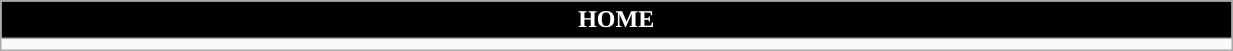<table class="wikitable collapsible collapsed" style="width:65%">
<tr>
<th colspan=7 ! style="color:white; background:black">HOME</th>
</tr>
<tr>
<td></td>
</tr>
</table>
